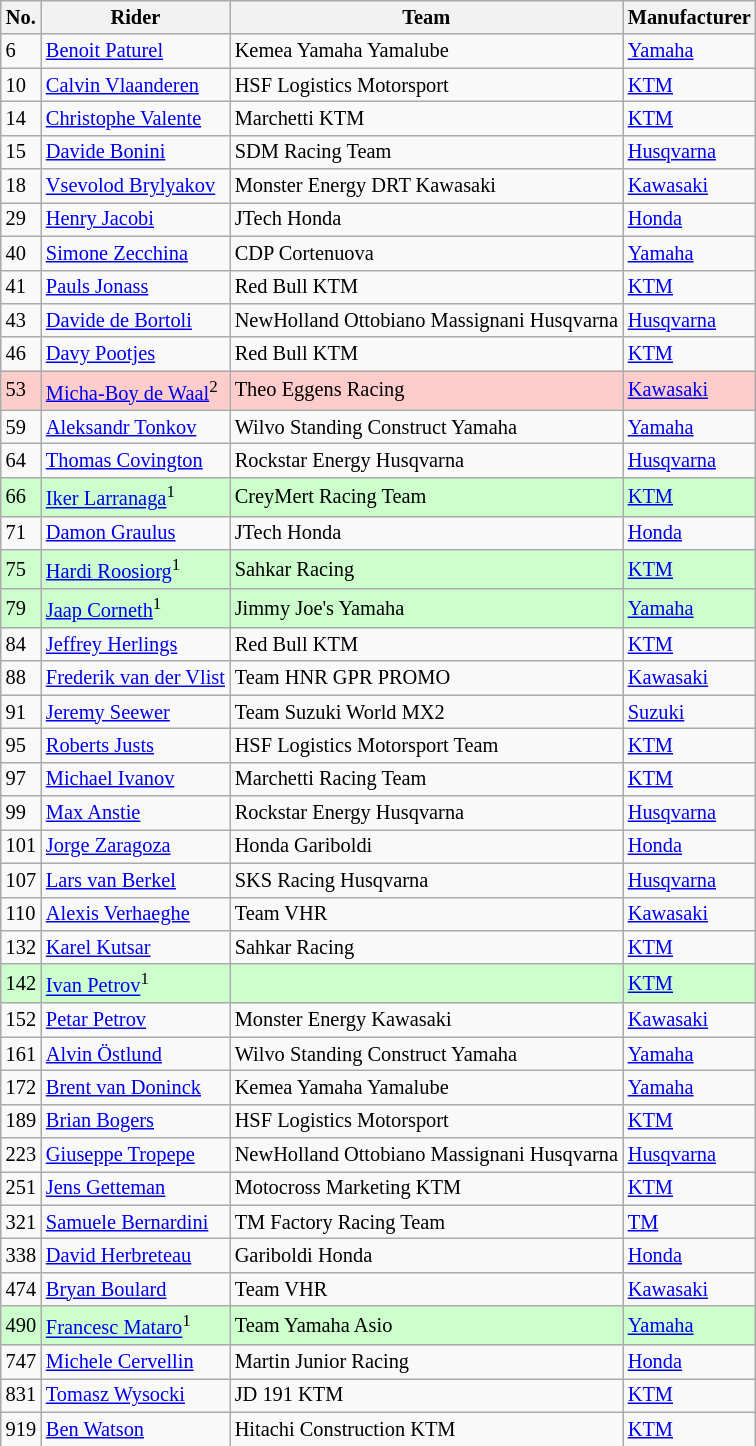<table class="wikitable" style="font-size: 85%;">
<tr>
<th>No.</th>
<th>Rider</th>
<th>Team</th>
<th>Manufacturer</th>
</tr>
<tr>
<td>6</td>
<td> <a href='#'>Benoit Paturel</a></td>
<td>Kemea Yamaha Yamalube</td>
<td><a href='#'>Yamaha</a></td>
</tr>
<tr>
<td>10</td>
<td> <a href='#'>Calvin Vlaanderen</a></td>
<td>HSF Logistics Motorsport</td>
<td><a href='#'>KTM</a></td>
</tr>
<tr>
<td>14</td>
<td> <a href='#'>Christophe Valente</a></td>
<td>Marchetti KTM</td>
<td><a href='#'>KTM</a></td>
</tr>
<tr>
<td>15</td>
<td> <a href='#'>Davide Bonini</a></td>
<td>SDM Racing Team</td>
<td><a href='#'>Husqvarna</a></td>
</tr>
<tr>
<td>18</td>
<td> <a href='#'>Vsevolod Brylyakov</a></td>
<td>Monster Energy DRT Kawasaki</td>
<td><a href='#'>Kawasaki</a></td>
</tr>
<tr>
<td>29</td>
<td> <a href='#'>Henry Jacobi</a></td>
<td>JTech Honda</td>
<td><a href='#'>Honda</a></td>
</tr>
<tr>
<td>40</td>
<td> <a href='#'>Simone Zecchina</a></td>
<td>CDP Cortenuova</td>
<td><a href='#'>Yamaha</a></td>
</tr>
<tr>
<td>41</td>
<td> <a href='#'>Pauls Jonass</a></td>
<td>Red Bull KTM</td>
<td><a href='#'>KTM</a></td>
</tr>
<tr>
<td>43</td>
<td> <a href='#'>Davide de Bortoli</a></td>
<td>NewHolland Ottobiano Massignani Husqvarna</td>
<td><a href='#'>Husqvarna</a></td>
</tr>
<tr>
<td>46</td>
<td> <a href='#'>Davy Pootjes</a></td>
<td>Red Bull KTM</td>
<td><a href='#'>KTM</a></td>
</tr>
<tr>
<td style="background:#ffcccc;">53</td>
<td style="background:#ffcccc;"> <a href='#'>Micha-Boy de Waal</a><sup>2</sup></td>
<td style="background:#ffcccc;">Theo Eggens Racing</td>
<td style="background:#ffcccc;"><a href='#'>Kawasaki</a></td>
</tr>
<tr>
<td>59</td>
<td> <a href='#'>Aleksandr Tonkov</a></td>
<td>Wilvo Standing Construct Yamaha</td>
<td><a href='#'>Yamaha</a></td>
</tr>
<tr>
<td>64</td>
<td> <a href='#'>Thomas Covington</a></td>
<td>Rockstar Energy Husqvarna</td>
<td><a href='#'>Husqvarna</a></td>
</tr>
<tr>
<td style="background:#ccffcc;">66</td>
<td style="background:#ccffcc;"> <a href='#'>Iker Larranaga</a><sup>1</sup></td>
<td style="background:#ccffcc;">CreyMert Racing Team</td>
<td style="background:#ccffcc;"><a href='#'>KTM</a></td>
</tr>
<tr>
<td>71</td>
<td> <a href='#'>Damon Graulus</a></td>
<td>JTech Honda</td>
<td><a href='#'>Honda</a></td>
</tr>
<tr>
<td style="background:#ccffcc;">75</td>
<td style="background:#ccffcc;"> <a href='#'>Hardi Roosiorg</a><sup>1</sup></td>
<td style="background:#ccffcc;">Sahkar Racing</td>
<td style="background:#ccffcc;"><a href='#'>KTM</a></td>
</tr>
<tr>
<td style="background:#ccffcc;">79</td>
<td style="background:#ccffcc;"> <a href='#'>Jaap Corneth</a><sup>1</sup></td>
<td style="background:#ccffcc;">Jimmy Joe's Yamaha</td>
<td style="background:#ccffcc;"><a href='#'>Yamaha</a></td>
</tr>
<tr>
<td>84</td>
<td> <a href='#'>Jeffrey Herlings</a></td>
<td>Red Bull KTM</td>
<td><a href='#'>KTM</a></td>
</tr>
<tr>
<td>88</td>
<td> <a href='#'>Frederik van der Vlist</a></td>
<td>Team HNR GPR PROMO</td>
<td><a href='#'>Kawasaki</a></td>
</tr>
<tr>
<td>91</td>
<td> <a href='#'>Jeremy Seewer</a></td>
<td>Team Suzuki World MX2</td>
<td><a href='#'>Suzuki</a></td>
</tr>
<tr>
<td>95</td>
<td> <a href='#'>Roberts Justs</a></td>
<td>HSF Logistics Motorsport Team</td>
<td><a href='#'>KTM</a></td>
</tr>
<tr>
<td>97</td>
<td> <a href='#'>Michael Ivanov</a></td>
<td>Marchetti Racing Team</td>
<td><a href='#'>KTM</a></td>
</tr>
<tr>
<td>99</td>
<td> <a href='#'>Max Anstie</a></td>
<td>Rockstar Energy Husqvarna</td>
<td><a href='#'>Husqvarna</a></td>
</tr>
<tr>
<td>101</td>
<td> <a href='#'>Jorge Zaragoza</a></td>
<td>Honda Gariboldi</td>
<td><a href='#'>Honda</a></td>
</tr>
<tr>
<td>107</td>
<td> <a href='#'>Lars van Berkel</a></td>
<td>SKS Racing Husqvarna</td>
<td><a href='#'>Husqvarna</a></td>
</tr>
<tr>
<td>110</td>
<td> <a href='#'>Alexis Verhaeghe</a></td>
<td>Team VHR</td>
<td><a href='#'>Kawasaki</a></td>
</tr>
<tr>
<td>132</td>
<td> <a href='#'>Karel Kutsar</a></td>
<td>Sahkar Racing</td>
<td><a href='#'>KTM</a></td>
</tr>
<tr>
<td style="background:#ccffcc;">142</td>
<td style="background:#ccffcc;"> <a href='#'>Ivan Petrov</a><sup>1</sup></td>
<td style="background:#ccffcc;"></td>
<td style="background:#ccffcc;"><a href='#'>KTM</a></td>
</tr>
<tr>
<td>152</td>
<td> <a href='#'>Petar Petrov</a></td>
<td>Monster Energy Kawasaki</td>
<td><a href='#'>Kawasaki</a></td>
</tr>
<tr>
<td>161</td>
<td> <a href='#'>Alvin Östlund</a></td>
<td>Wilvo Standing Construct Yamaha</td>
<td><a href='#'>Yamaha</a></td>
</tr>
<tr>
<td>172</td>
<td> <a href='#'>Brent van Doninck</a></td>
<td>Kemea Yamaha Yamalube</td>
<td><a href='#'>Yamaha</a></td>
</tr>
<tr>
<td>189</td>
<td> <a href='#'>Brian Bogers</a></td>
<td>HSF Logistics Motorsport</td>
<td><a href='#'>KTM</a></td>
</tr>
<tr>
<td>223</td>
<td> <a href='#'>Giuseppe Tropepe</a></td>
<td>NewHolland Ottobiano Massignani Husqvarna</td>
<td><a href='#'>Husqvarna</a></td>
</tr>
<tr>
<td>251</td>
<td> <a href='#'>Jens Getteman</a></td>
<td>Motocross Marketing KTM</td>
<td><a href='#'>KTM</a></td>
</tr>
<tr>
<td>321</td>
<td> <a href='#'>Samuele Bernardini</a></td>
<td>TM Factory Racing Team</td>
<td><a href='#'>TM</a></td>
</tr>
<tr>
<td>338</td>
<td> <a href='#'>David Herbreteau</a></td>
<td>Gariboldi Honda</td>
<td><a href='#'>Honda</a></td>
</tr>
<tr>
<td>474</td>
<td> <a href='#'>Bryan Boulard</a></td>
<td>Team VHR</td>
<td><a href='#'>Kawasaki</a></td>
</tr>
<tr>
<td style="background:#ccffcc;">490</td>
<td style="background:#ccffcc;"> <a href='#'>Francesc Mataro</a><sup>1</sup></td>
<td style="background:#ccffcc;">Team Yamaha Asio</td>
<td style="background:#ccffcc;"><a href='#'>Yamaha</a></td>
</tr>
<tr>
<td>747</td>
<td> <a href='#'>Michele Cervellin</a></td>
<td>Martin Junior Racing</td>
<td><a href='#'>Honda</a></td>
</tr>
<tr>
<td>831</td>
<td> <a href='#'>Tomasz Wysocki</a></td>
<td>JD 191 KTM</td>
<td><a href='#'>KTM</a></td>
</tr>
<tr>
<td>919</td>
<td> <a href='#'>Ben Watson</a></td>
<td>Hitachi Construction KTM</td>
<td><a href='#'>KTM</a></td>
</tr>
<tr>
</tr>
</table>
